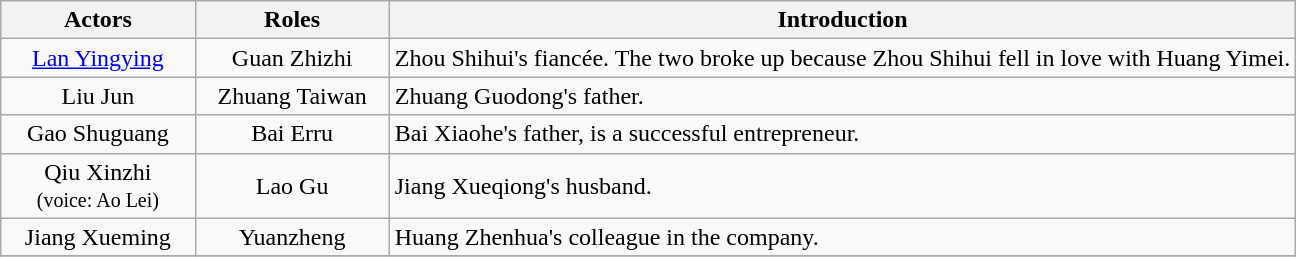<table class="wikitable"style="text-align:center">
<tr>
<th width="15%">Actors</th>
<th width="15%">Roles</th>
<th width="70%">Introduction</th>
</tr>
<tr>
<td><a href='#'>Lan Yingying</a></td>
<td>Guan Zhizhi</td>
<td align=left>Zhou Shihui's fiancée. The two broke up because Zhou Shihui fell in love with Huang Yimei.</td>
</tr>
<tr>
<td Liu Jun (actor)>Liu Jun</td>
<td>Zhuang Taiwan</td>
<td align=left>Zhuang Guodong's father.</td>
</tr>
<tr>
<td>Gao Shuguang</td>
<td>Bai Erru</td>
<td align=left>Bai Xiaohe's father, is a successful entrepreneur.</td>
</tr>
<tr>
<td>Qiu Xinzhi<br><small>(voice: Ao Lei)</small></td>
<td>Lao Gu</td>
<td align=left>Jiang Xueqiong's husband.</td>
</tr>
<tr>
<td>Jiang Xueming</td>
<td>Yuanzheng</td>
<td align=left>Huang Zhenhua's colleague in the company.</td>
</tr>
<tr>
</tr>
</table>
